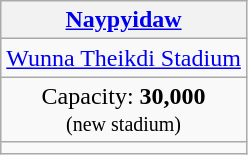<table class="wikitable" style="text-align:center;">
<tr>
<th><a href='#'>Naypyidaw</a></th>
</tr>
<tr>
<td><a href='#'>Wunna Theikdi Stadium</a></td>
</tr>
<tr>
<td>Capacity: <strong>30,000</strong><br><small>(new stadium)</small></td>
</tr>
<tr>
<td></td>
</tr>
</table>
